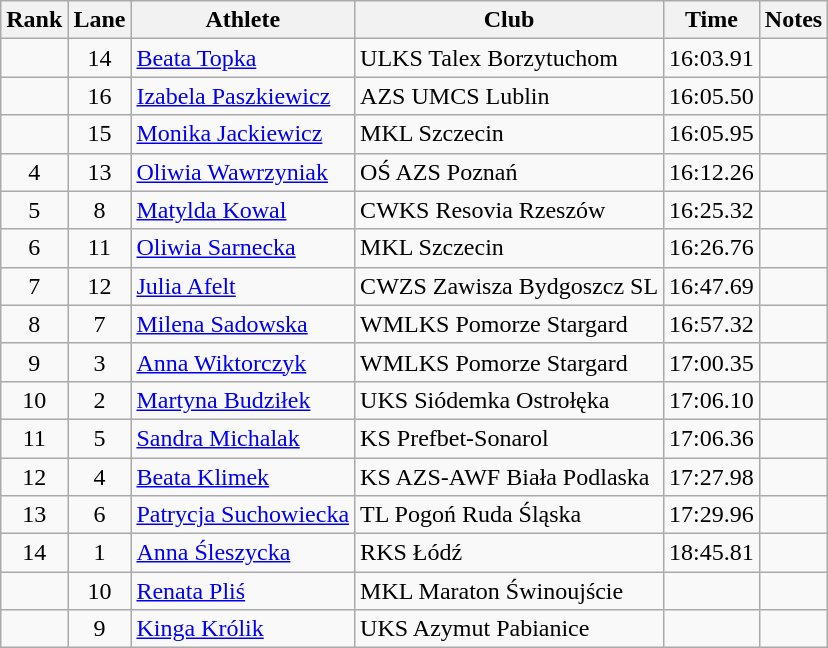<table class="wikitable sortable" style="text-align:center">
<tr>
<th>Rank</th>
<th>Lane</th>
<th>Athlete</th>
<th>Club</th>
<th>Time</th>
<th>Notes</th>
</tr>
<tr>
<td></td>
<td>14</td>
<td align=left><a href='#'>Beata Topka</a></td>
<td align=left>ULKS Talex Borzytuchom</td>
<td>16:03.91</td>
<td></td>
</tr>
<tr>
<td></td>
<td>16</td>
<td align=left><a href='#'>Izabela Paszkiewicz</a></td>
<td align=left>AZS UMCS Lublin</td>
<td>16:05.50</td>
<td></td>
</tr>
<tr>
<td></td>
<td>15</td>
<td align=left><a href='#'>Monika Jackiewicz</a></td>
<td align=left>MKL Szczecin</td>
<td>16:05.95</td>
<td></td>
</tr>
<tr>
<td>4</td>
<td>13</td>
<td align=left><a href='#'>Oliwia Wawrzyniak</a></td>
<td align=left>OŚ AZS Poznań</td>
<td>16:12.26</td>
<td></td>
</tr>
<tr>
<td>5</td>
<td>8</td>
<td align=left><a href='#'>Matylda Kowal</a></td>
<td align=left>CWKS Resovia Rzeszów</td>
<td>16:25.32</td>
<td></td>
</tr>
<tr>
<td>6</td>
<td>11</td>
<td align=left><a href='#'>Oliwia Sarnecka</a></td>
<td align=left>MKL Szczecin</td>
<td>16:26.76</td>
<td></td>
</tr>
<tr>
<td>7</td>
<td>12</td>
<td align=left><a href='#'>Julia Afelt</a></td>
<td align=left>CWZS Zawisza Bydgoszcz SL</td>
<td>16:47.69</td>
<td></td>
</tr>
<tr>
<td>8</td>
<td>7</td>
<td align=left><a href='#'>Milena Sadowska</a></td>
<td align=left>WMLKS Pomorze Stargard</td>
<td>16:57.32</td>
<td></td>
</tr>
<tr>
<td>9</td>
<td>3</td>
<td align=left><a href='#'>Anna Wiktorczyk</a></td>
<td align=left>WMLKS Pomorze Stargard</td>
<td>17:00.35</td>
<td></td>
</tr>
<tr>
<td>10</td>
<td>2</td>
<td align=left><a href='#'>Martyna Budziłek</a></td>
<td align=left>UKS Siódemka Ostrołęka</td>
<td>17:06.10</td>
<td></td>
</tr>
<tr>
<td>11</td>
<td>5</td>
<td align=left><a href='#'>Sandra Michalak</a></td>
<td align=left>KS Prefbet-Sonarol</td>
<td>17:06.36</td>
<td></td>
</tr>
<tr>
<td>12</td>
<td>4</td>
<td align=left><a href='#'>Beata Klimek</a></td>
<td align=left>KS AZS-AWF Biała Podlaska</td>
<td>17:27.98</td>
<td></td>
</tr>
<tr>
<td>13</td>
<td>6</td>
<td align=left><a href='#'>Patrycja Suchowiecka</a></td>
<td align=left>TL Pogoń Ruda Śląska</td>
<td>17:29.96</td>
<td></td>
</tr>
<tr>
<td>14</td>
<td>1</td>
<td align=left><a href='#'>Anna Śleszycka</a></td>
<td align=left>RKS Łódź</td>
<td>18:45.81</td>
<td></td>
</tr>
<tr>
<td></td>
<td>10</td>
<td align=left><a href='#'>Renata Pliś</a></td>
<td align=left>MKL Maraton Świnoujście</td>
<td></td>
<td></td>
</tr>
<tr>
<td></td>
<td>9</td>
<td align=left><a href='#'>Kinga Królik</a></td>
<td align=left>UKS Azymut Pabianice</td>
<td></td>
<td></td>
</tr>
</table>
